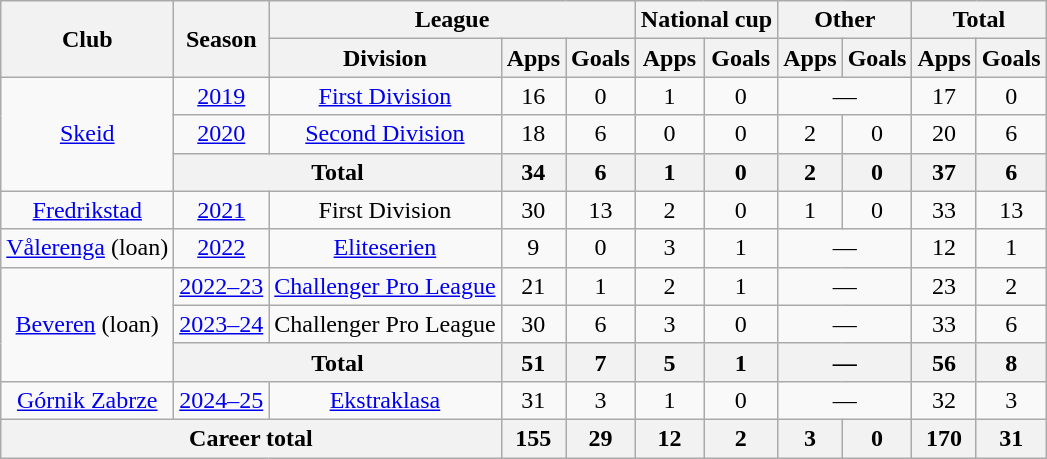<table class="wikitable", style="text-align:center">
<tr>
<th rowspan="2">Club</th>
<th rowspan="2">Season</th>
<th colspan="3">League</th>
<th colspan="2">National cup</th>
<th colspan="2">Other</th>
<th colspan="2">Total</th>
</tr>
<tr>
<th>Division</th>
<th>Apps</th>
<th>Goals</th>
<th>Apps</th>
<th>Goals</th>
<th>Apps</th>
<th>Goals</th>
<th>Apps</th>
<th>Goals</th>
</tr>
<tr>
<td rowspan="3"><a href='#'>Skeid</a></td>
<td><a href='#'>2019</a></td>
<td><a href='#'>First Division</a></td>
<td>16</td>
<td>0</td>
<td>1</td>
<td>0</td>
<td colspan="2">—</td>
<td>17</td>
<td>0</td>
</tr>
<tr>
<td><a href='#'>2020</a></td>
<td><a href='#'>Second Division</a></td>
<td>18</td>
<td>6</td>
<td>0</td>
<td>0</td>
<td>2</td>
<td>0</td>
<td>20</td>
<td>6</td>
</tr>
<tr>
<th colspan="2">Total</th>
<th>34</th>
<th>6</th>
<th>1</th>
<th>0</th>
<th>2</th>
<th>0</th>
<th>37</th>
<th>6</th>
</tr>
<tr>
<td><a href='#'>Fredrikstad</a></td>
<td><a href='#'>2021</a></td>
<td>First Division</td>
<td>30</td>
<td>13</td>
<td>2</td>
<td>0</td>
<td>1</td>
<td>0</td>
<td>33</td>
<td>13</td>
</tr>
<tr>
<td><a href='#'>Vålerenga</a> (loan)</td>
<td><a href='#'>2022</a></td>
<td><a href='#'>Eliteserien</a></td>
<td>9</td>
<td>0</td>
<td>3</td>
<td>1</td>
<td colspan="2">—</td>
<td>12</td>
<td>1</td>
</tr>
<tr>
<td rowspan="3"><a href='#'>Beveren</a> (loan)</td>
<td><a href='#'>2022–23</a></td>
<td><a href='#'>Challenger Pro League</a></td>
<td>21</td>
<td>1</td>
<td>2</td>
<td>1</td>
<td colspan="2">—</td>
<td>23</td>
<td>2</td>
</tr>
<tr>
<td><a href='#'>2023–24</a></td>
<td>Challenger Pro League</td>
<td>30</td>
<td>6</td>
<td>3</td>
<td>0</td>
<td colspan="2">—</td>
<td>33</td>
<td>6</td>
</tr>
<tr>
<th colspan="2">Total</th>
<th>51</th>
<th>7</th>
<th>5</th>
<th>1</th>
<th colspan="2">—</th>
<th>56</th>
<th>8</th>
</tr>
<tr>
<td><a href='#'>Górnik Zabrze</a></td>
<td><a href='#'>2024–25</a></td>
<td><a href='#'>Ekstraklasa</a></td>
<td>31</td>
<td>3</td>
<td>1</td>
<td>0</td>
<td colspan="2">—</td>
<td>32</td>
<td>3</td>
</tr>
<tr>
<th colspan="3">Career total</th>
<th>155</th>
<th>29</th>
<th>12</th>
<th>2</th>
<th>3</th>
<th>0</th>
<th>170</th>
<th>31</th>
</tr>
</table>
